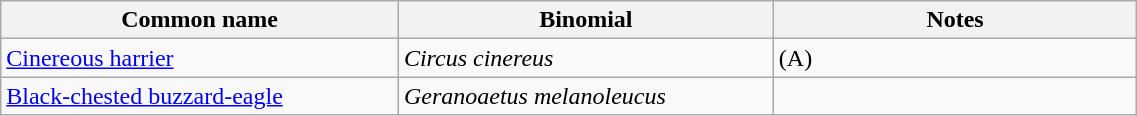<table width=60% class="wikitable">
<tr>
<th width=35%>Common name</th>
<th width=33%>Binomial</th>
<th width=32%>Notes</th>
</tr>
<tr>
<td><a href='#'>Cinereous harrier</a></td>
<td><em>Circus cinereus</em></td>
<td>(A)</td>
</tr>
<tr>
<td><a href='#'>Black-chested buzzard-eagle</a></td>
<td><em>Geranoaetus melanoleucus</em></td>
<td></td>
</tr>
</table>
